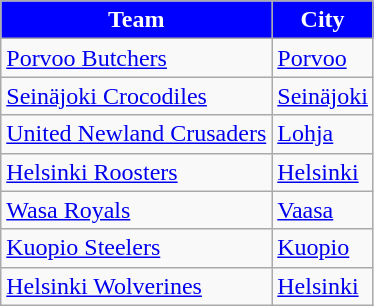<table class="wikitable">
<tr style="text-align:center; color:white; background-color:blue; font-weight:bold">
<td>Team</td>
<td>City</td>
</tr>
<tr>
<td><a href='#'>Porvoo Butchers</a></td>
<td><a href='#'>Porvoo</a></td>
</tr>
<tr>
<td><a href='#'>Seinäjoki Crocodiles</a></td>
<td><a href='#'>Seinäjoki</a></td>
</tr>
<tr>
<td><a href='#'>United Newland Crusaders</a></td>
<td><a href='#'>Lohja</a></td>
</tr>
<tr>
<td><a href='#'>Helsinki Roosters</a></td>
<td><a href='#'>Helsinki</a></td>
</tr>
<tr>
<td><a href='#'>Wasa Royals</a></td>
<td><a href='#'>Vaasa</a></td>
</tr>
<tr>
<td><a href='#'>Kuopio Steelers</a></td>
<td><a href='#'>Kuopio</a></td>
</tr>
<tr>
<td><a href='#'>Helsinki Wolverines</a></td>
<td><a href='#'>Helsinki</a></td>
</tr>
</table>
